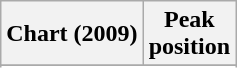<table class="wikitable sortable plainrowheaders" style="text-align:center">
<tr>
<th scope="col">Chart (2009)</th>
<th scope="col">Peak<br>position</th>
</tr>
<tr>
</tr>
<tr>
</tr>
</table>
